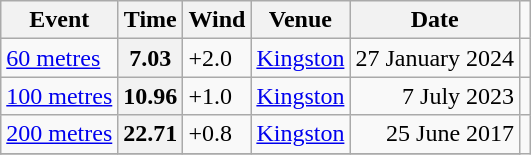<table class="wikitable unsortable plainrowheaders">
<tr>
<th scope="col">Event</th>
<th scope="col">Time</th>
<th scope="col">Wind</th>
<th scope="col">Venue</th>
<th scope="col">Date</th>
</tr>
<tr>
<td><a href='#'>60 metres</a></td>
<th scope="row" style="text-align:center;">7.03</th>
<td align=left>+2.0</td>
<td><a href='#'>Kingston</a></td>
<td align=right>27 January 2024</td>
<td></td>
</tr>
<tr>
<td><a href='#'>100 metres</a></td>
<th scope="row" style="text-align:center;">10.96</th>
<td align=left>+1.0</td>
<td><a href='#'>Kingston</a></td>
<td align=right>7 July 2023</td>
<td></td>
</tr>
<tr>
<td><a href='#'>200 metres</a></td>
<th scope="row" style="text-align:center;">22.71</th>
<td align=left>+0.8</td>
<td><a href='#'>Kingston</a></td>
<td align=right>25 June 2017</td>
</tr>
<tr>
</tr>
</table>
